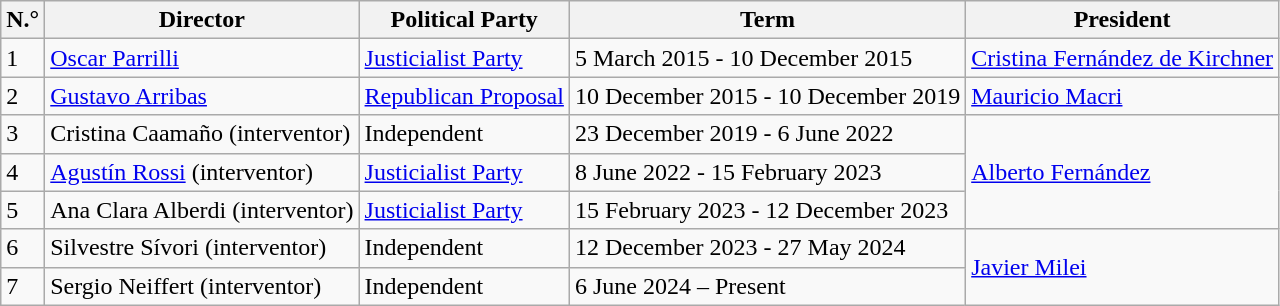<table class="wikitable">
<tr>
<th>N.°</th>
<th>Director</th>
<th>Political Party</th>
<th>Term</th>
<th>President</th>
</tr>
<tr>
<td>1</td>
<td><a href='#'>Oscar Parrilli</a></td>
<td><a href='#'>Justicialist Party</a></td>
<td>5 March 2015 - 10 December 2015</td>
<td><a href='#'>Cristina Fernández de Kirchner</a></td>
</tr>
<tr>
<td>2</td>
<td><a href='#'>Gustavo Arribas</a></td>
<td><a href='#'>Republican Proposal</a></td>
<td>10 December 2015 - 10 December 2019</td>
<td><a href='#'>Mauricio Macri</a></td>
</tr>
<tr>
<td>3</td>
<td>Cristina Caamaño (interventor)</td>
<td>Independent</td>
<td>23 December 2019 - 6 June 2022</td>
<td rowspan="3"><a href='#'>Alberto Fernández</a></td>
</tr>
<tr>
<td>4</td>
<td><a href='#'>Agustín Rossi</a> (interventor)</td>
<td><a href='#'>Justicialist Party</a></td>
<td>8 June 2022 - 15 February 2023</td>
</tr>
<tr>
<td>5</td>
<td>Ana Clara Alberdi (interventor)</td>
<td><a href='#'>Justicialist Party</a></td>
<td>15 February 2023 - 12 December 2023</td>
</tr>
<tr>
<td>6</td>
<td>Silvestre Sívori (interventor)</td>
<td>Independent</td>
<td>12 December 2023 - 27 May 2024</td>
<td rowspan="2"><a href='#'>Javier Milei</a></td>
</tr>
<tr>
<td>7</td>
<td>Sergio Neiffert (interventor)</td>
<td>Independent</td>
<td>6 June 2024 – Present</td>
</tr>
</table>
